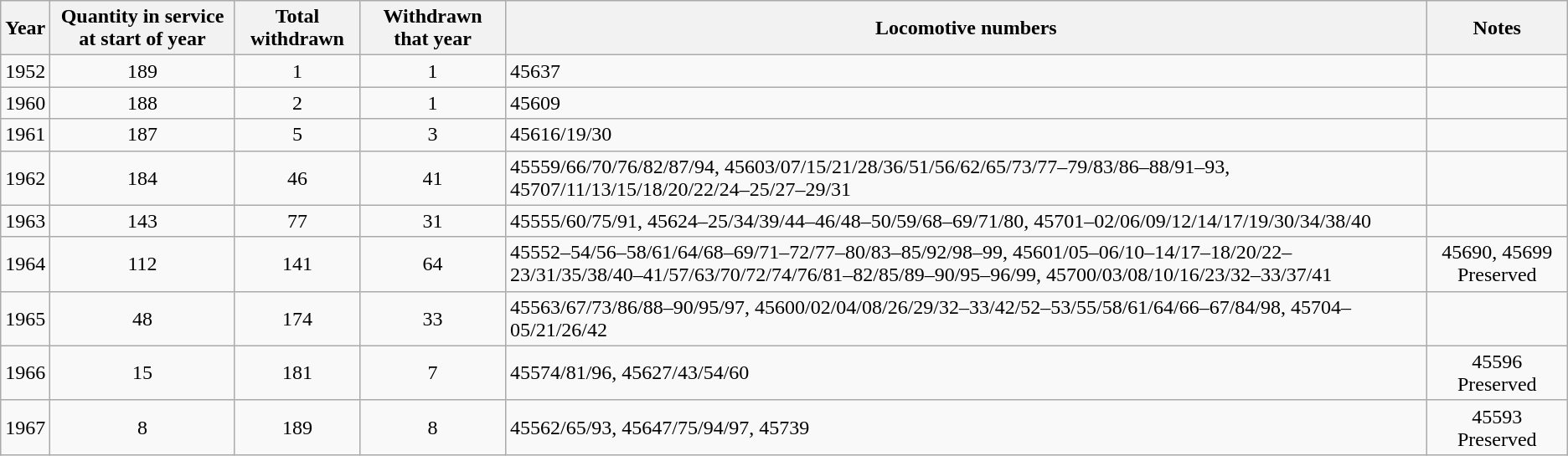<table class="wikitable" style="text-align:center; clear:both;">
<tr>
<th>Year</th>
<th>Quantity in service at start of year</th>
<th>Total withdrawn</th>
<th>Withdrawn that year</th>
<th>Locomotive numbers</th>
<th>Notes</th>
</tr>
<tr>
<td>1952</td>
<td>189</td>
<td>1</td>
<td>1</td>
<td align=left>45637</td>
<td></td>
</tr>
<tr>
<td>1960</td>
<td>188</td>
<td>2</td>
<td>1</td>
<td align=left>45609</td>
<td></td>
</tr>
<tr>
<td>1961</td>
<td>187</td>
<td>5</td>
<td>3</td>
<td align=left>45616/19/30</td>
<td></td>
</tr>
<tr>
<td>1962</td>
<td>184</td>
<td>46</td>
<td>41</td>
<td align=left>45559/66/70/76/82/87/94, 45603/07/15/21/28/36/51/56/62/65/73/77–79/83/86–88/91–93, 45707/11/13/15/18/20/22/24–25/27–29/31</td>
<td></td>
</tr>
<tr>
<td>1963</td>
<td>143</td>
<td>77</td>
<td>31</td>
<td align=left>45555/60/75/91, 45624–25/34/39/44–46/48–50/59/68–69/71/80, 45701–02/06/09/12/14/17/19/30/34/38/40</td>
<td></td>
</tr>
<tr>
<td>1964</td>
<td>112</td>
<td>141</td>
<td>64</td>
<td align=left>45552–54/56–58/61/64/68–69/71–72/77–80/83–85/92/98–99, 45601/05–06/10–14/17–18/20/22–23/31/35/38/40–41/57/63/70/72/74/76/81–82/85/89–90/95–96/99, 45700/03/08/10/16/23/32–33/37/41</td>
<td>45690, 45699 Preserved</td>
</tr>
<tr>
<td>1965</td>
<td>48</td>
<td>174</td>
<td>33</td>
<td align=left>45563/67/73/86/88–90/95/97, 45600/02/04/08/26/29/32–33/42/52–53/55/58/61/64/66–67/84/98, 45704–05/21/26/42</td>
<td></td>
</tr>
<tr>
<td>1966</td>
<td>15</td>
<td>181</td>
<td>7</td>
<td align=left>45574/81/96, 45627/43/54/60</td>
<td>45596 Preserved</td>
</tr>
<tr>
<td>1967</td>
<td>8</td>
<td>189</td>
<td>8</td>
<td align=left>45562/65/93, 45647/75/94/97, 45739</td>
<td>45593 Preserved</td>
</tr>
</table>
